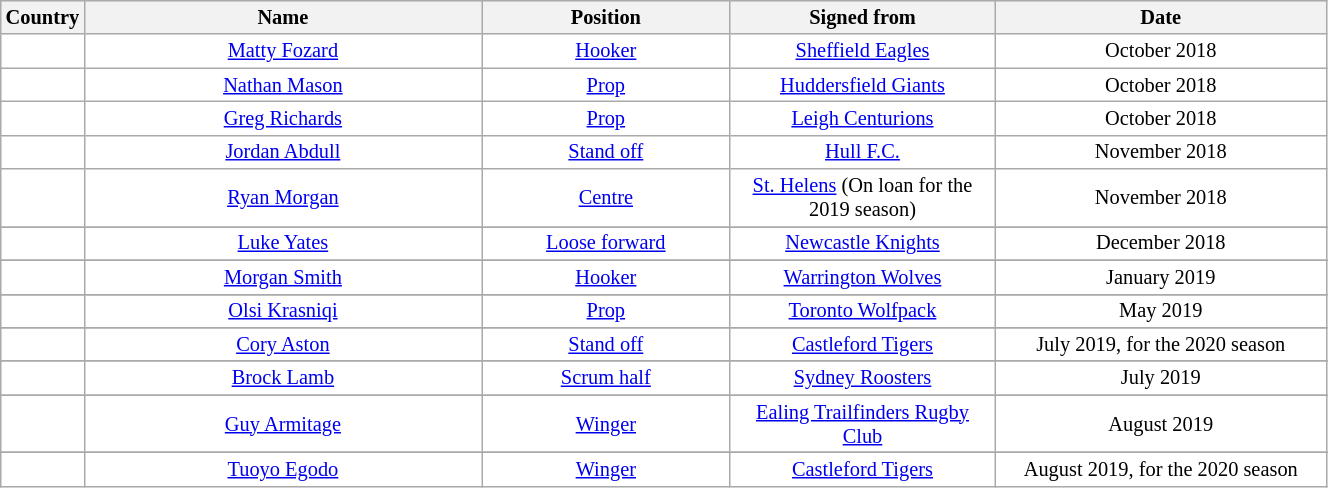<table class="wikitable sortable"  style="width:70%; font-size:85%;">
<tr style="background:#efefef;">
<th width=5%>Country</th>
<th width=30%>Name</th>
<th !width=30%>Position</th>
<th width=20%>Signed from</th>
<th width=25%>Date</th>
</tr>
<tr style="background:#fff;">
<td align=center></td>
<td align=center><a href='#'>Matty Fozard</a></td>
<td align=center><a href='#'>Hooker</a></td>
<td align=center><a href='#'>Sheffield Eagles</a></td>
<td align=center>October 2018</td>
</tr>
<tr style="background:#fff;">
<td align=center></td>
<td align=center><a href='#'>Nathan Mason</a></td>
<td align=center><a href='#'>Prop</a></td>
<td align=center><a href='#'>Huddersfield Giants</a></td>
<td align=center>October 2018</td>
</tr>
<tr style="background:#fff;">
<td align=center></td>
<td align=center><a href='#'>Greg Richards</a></td>
<td align=center><a href='#'>Prop</a></td>
<td align=center><a href='#'>Leigh Centurions</a></td>
<td align=center>October 2018</td>
</tr>
<tr style="background:#fff;">
<td align=center></td>
<td align=center><a href='#'>Jordan Abdull</a></td>
<td align=center><a href='#'>Stand off</a></td>
<td align=center><a href='#'>Hull F.C.</a></td>
<td align=center>November 2018</td>
</tr>
<tr style="background:#fff;">
<td align=center></td>
<td align=center><a href='#'>Ryan Morgan</a></td>
<td align=center><a href='#'>Centre</a></td>
<td align=center> <a href='#'>St. Helens</a> (On loan for the 2019 season)</td>
<td align=center>November 2018</td>
</tr>
<tr>
</tr>
<tr style="background:#fff;">
<td align=center></td>
<td align=center><a href='#'>Luke Yates</a></td>
<td align=center><a href='#'>Loose forward</a></td>
<td align=center> <a href='#'>Newcastle Knights</a></td>
<td align=center>December 2018</td>
</tr>
<tr>
</tr>
<tr style="background:#fff;">
<td align=center></td>
<td align=center><a href='#'>Morgan Smith</a></td>
<td align=center><a href='#'>Hooker</a></td>
<td align=center> <a href='#'>Warrington Wolves</a></td>
<td align=center>January 2019</td>
</tr>
<tr>
</tr>
<tr style="background:#fff;">
<td align=center></td>
<td align=center><a href='#'>Olsi Krasniqi</a></td>
<td align=center><a href='#'>Prop</a></td>
<td align=center> <a href='#'>Toronto Wolfpack</a></td>
<td align=center>May 2019</td>
</tr>
<tr>
</tr>
<tr style="background:#fff;">
<td align=center></td>
<td align=center><a href='#'>Cory Aston</a></td>
<td align=center><a href='#'>Stand off</a></td>
<td align=center> <a href='#'>Castleford Tigers</a></td>
<td align=center>July 2019, for the 2020 season</td>
</tr>
<tr>
</tr>
<tr style="background:#fff;">
<td align=center></td>
<td align=center><a href='#'>Brock Lamb</a></td>
<td align=center><a href='#'>Scrum half</a></td>
<td align=center> <a href='#'>Sydney Roosters</a></td>
<td align=center>July 2019</td>
</tr>
<tr>
</tr>
<tr style="background:#fff;">
<td align=center></td>
<td align=center><a href='#'>Guy Armitage</a></td>
<td align=center><a href='#'>Winger</a></td>
<td align=center><a href='#'>Ealing Trailfinders Rugby Club</a></td>
<td align=center>August 2019</td>
</tr>
<tr>
</tr>
<tr style="background:#fff;">
<td align=center></td>
<td align=center><a href='#'>Tuoyo Egodo</a></td>
<td align=center><a href='#'>Winger</a></td>
<td align=center> <a href='#'>Castleford Tigers</a></td>
<td align=center>August 2019, for the 2020 season</td>
</tr>
</table>
